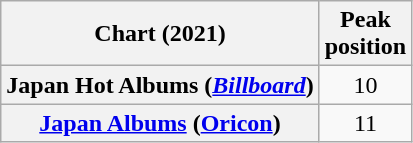<table class="wikitable sortable plainrowheaders" style="text-align:center">
<tr>
<th scope="col">Chart (2021)</th>
<th scope="col">Peak<br>position</th>
</tr>
<tr>
<th scope="row">Japan Hot Albums (<em><a href='#'>Billboard</a></em>)</th>
<td>10</td>
</tr>
<tr>
<th scope="row"><a href='#'>Japan Albums</a> (<a href='#'>Oricon</a>)</th>
<td>11</td>
</tr>
</table>
